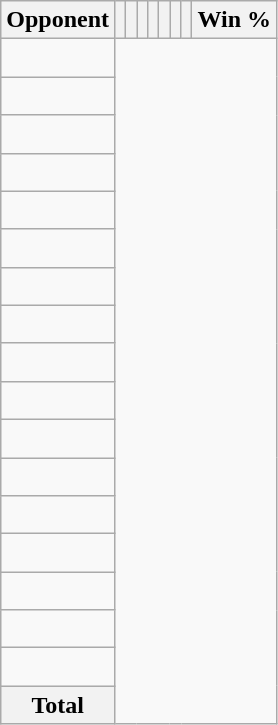<table class="wikitable sortable collapsible collapsed" style="text-align: center;">
<tr>
<th>Opponent</th>
<th></th>
<th></th>
<th></th>
<th></th>
<th></th>
<th></th>
<th></th>
<th>Win %</th>
</tr>
<tr>
<td align="left"><br></td>
</tr>
<tr>
<td align="left"><br></td>
</tr>
<tr>
<td align="left"><br></td>
</tr>
<tr>
<td align="left"><br></td>
</tr>
<tr>
<td align="left"><br></td>
</tr>
<tr>
<td align="left"><br></td>
</tr>
<tr>
<td align="left"><br></td>
</tr>
<tr>
<td align="left"><br></td>
</tr>
<tr>
<td align="left"><br></td>
</tr>
<tr>
<td align="left"><br></td>
</tr>
<tr>
<td align="left"><br></td>
</tr>
<tr>
<td align="left"><br></td>
</tr>
<tr>
<td align="left"><br></td>
</tr>
<tr>
<td align="left"><br></td>
</tr>
<tr>
<td align="left"><br></td>
</tr>
<tr>
<td align="left"><br></td>
</tr>
<tr>
<td align="left"><br></td>
</tr>
<tr class="sortbottom">
<th>Total<br></th>
</tr>
</table>
